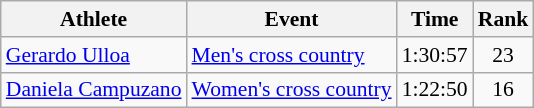<table class="wikitable" style="font-size:90%;">
<tr>
<th>Athlete</th>
<th>Event</th>
<th>Time</th>
<th>Rank</th>
</tr>
<tr align="center">
<td align="left"><a href='#'>Gerardo Ulloa</a></td>
<td align="left"><a href='#'>Men's cross country</a></td>
<td>1:30:57</td>
<td>23</td>
</tr>
<tr align="center">
<td align="left"><a href='#'>Daniela Campuzano</a></td>
<td align="left"><a href='#'>Women's cross country</a></td>
<td>1:22:50</td>
<td>16</td>
</tr>
</table>
